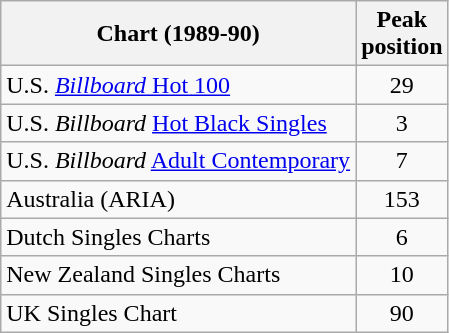<table class="wikitable">
<tr>
<th>Chart (1989-90)</th>
<th>Peak<br>position</th>
</tr>
<tr>
<td>U.S. <a href='#'><em>Billboard</em> Hot 100</a></td>
<td align="center">29</td>
</tr>
<tr>
<td>U.S. <em>Billboard</em> <a href='#'>Hot Black Singles</a></td>
<td align="center">3</td>
</tr>
<tr>
<td>U.S. <em>Billboard</em> <a href='#'>Adult Contemporary</a></td>
<td align="center">7</td>
</tr>
<tr>
<td align="left">Australia (ARIA)</td>
<td align="center">153</td>
</tr>
<tr>
<td align="left">Dutch Singles Charts</td>
<td align="center">6</td>
</tr>
<tr>
<td align="left">New Zealand Singles Charts</td>
<td align="center">10</td>
</tr>
<tr>
<td>UK Singles Chart</td>
<td align="center">90</td>
</tr>
</table>
